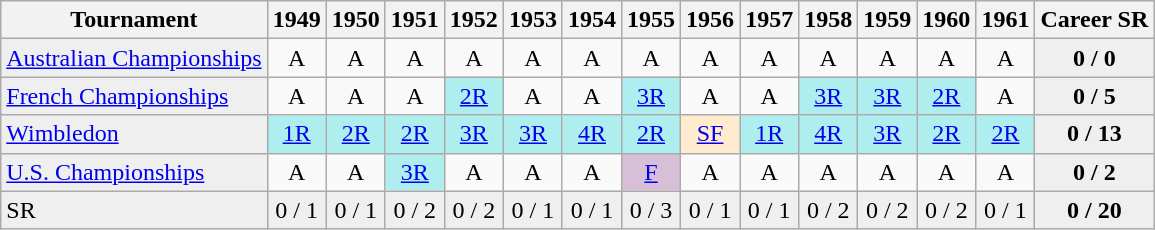<table class="wikitable">
<tr>
<th>Tournament</th>
<th>1949</th>
<th>1950</th>
<th>1951</th>
<th>1952</th>
<th>1953</th>
<th>1954</th>
<th>1955</th>
<th>1956</th>
<th>1957</th>
<th>1958</th>
<th>1959</th>
<th>1960</th>
<th>1961</th>
<th>Career SR</th>
</tr>
<tr>
<td style="background:#EFEFEF;"><a href='#'>Australian Championships</a></td>
<td align="center">A</td>
<td align="center">A</td>
<td align="center">A</td>
<td align="center">A</td>
<td align="center">A</td>
<td align="center">A</td>
<td align="center">A</td>
<td align="center">A</td>
<td align="center">A</td>
<td align="center">A</td>
<td align="center">A</td>
<td align="center">A</td>
<td align="center">A</td>
<td align="center" style="background:#EFEFEF;"><strong>0 / 0</strong></td>
</tr>
<tr>
<td style="background:#EFEFEF;"><a href='#'>French Championships</a></td>
<td align="center">A</td>
<td align="center">A</td>
<td align="center">A</td>
<td align="center" style="background:#afeeee;"><a href='#'>2R</a></td>
<td align="center">A</td>
<td align="center">A</td>
<td align="center" style="background:#afeeee;"><a href='#'>3R</a></td>
<td align="center">A</td>
<td align="center">A</td>
<td align="center" style="background:#afeeee;"><a href='#'>3R</a></td>
<td align="center" style="background:#afeeee;"><a href='#'>3R</a></td>
<td align="center" style="background:#afeeee;"><a href='#'>2R</a></td>
<td align="center">A</td>
<td align="center" style="background:#EFEFEF;"><strong>0 / 5</strong></td>
</tr>
<tr>
<td style="background:#EFEFEF;"><a href='#'>Wimbledon</a></td>
<td align="center" style="background:#afeeee;"><a href='#'>1R</a></td>
<td align="center" style="background:#afeeee;"><a href='#'>2R</a></td>
<td align="center" style="background:#afeeee;"><a href='#'>2R</a></td>
<td align="center" style="background:#afeeee;"><a href='#'>3R</a></td>
<td align="center" style="background:#afeeee;"><a href='#'>3R</a></td>
<td align="center" style="background:#afeeee;"><a href='#'>4R</a></td>
<td align="center" style="background:#afeeee;"><a href='#'>2R</a></td>
<td align="center" style="background:#ffebcd;"><a href='#'>SF</a></td>
<td align="center" style="background:#afeeee;"><a href='#'>1R</a></td>
<td align="center" style="background:#afeeee;"><a href='#'>4R</a></td>
<td align="center" style="background:#afeeee;"><a href='#'>3R</a></td>
<td align="center" style="background:#afeeee;"><a href='#'>2R</a></td>
<td align="center" style="background:#afeeee;"><a href='#'>2R</a></td>
<td align="center" style="background:#EFEFEF;"><strong>0 / 13</strong></td>
</tr>
<tr>
<td style="background:#EFEFEF;"><a href='#'>U.S. Championships</a></td>
<td align="center">A</td>
<td align="center">A</td>
<td align="center" style="background:#afeeee;"><a href='#'>3R</a></td>
<td align="center">A</td>
<td align="center">A</td>
<td align="center">A</td>
<td align="center" style="background:#D8BFD8;"><a href='#'>F</a></td>
<td align="center">A</td>
<td align="center">A</td>
<td align="center">A</td>
<td align="center">A</td>
<td align="center">A</td>
<td align="center">A</td>
<td align="center" style="background:#EFEFEF;"><strong>0 / 2</strong></td>
</tr>
<tr>
<td style="background:#EFEFEF;">SR</td>
<td align="center" style="background:#EFEFEF;">0 / 1</td>
<td align="center" style="background:#EFEFEF;">0 / 1</td>
<td align="center" style="background:#EFEFEF;">0 / 2</td>
<td align="center" style="background:#EFEFEF;">0 / 2</td>
<td align="center" style="background:#EFEFEF;">0 / 1</td>
<td align="center" style="background:#EFEFEF;">0 / 1</td>
<td align="center" style="background:#EFEFEF;">0 / 3</td>
<td align="center" style="background:#EFEFEF;">0 / 1</td>
<td align="center" style="background:#EFEFEF;">0 / 1</td>
<td align="center" style="background:#EFEFEF;">0 / 2</td>
<td align="center" style="background:#EFEFEF;">0 / 2</td>
<td align="center" style="background:#EFEFEF;">0 / 2</td>
<td align="center" style="background:#EFEFEF;">0 / 1</td>
<td align="center" style="background:#EFEFEF;"><strong>0 / 20</strong></td>
</tr>
</table>
